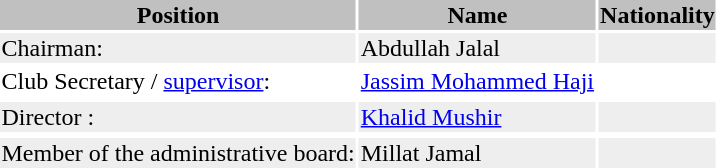<table class="toccolours">
<tr>
<th bgcolor=silver>Position</th>
<th bgcolor=silver>Name</th>
<th bgcolor=silver>Nationality</th>
</tr>
<tr bgcolor=#eeeeee>
<td>Chairman:</td>
<td>Abdullah Jalal</td>
<td></td>
</tr>
<tr>
<td>Club Secretary / <a href='#'>supervisor</a>:</td>
<td><a href='#'>Jassim Mohammed Haji</a></td>
<td></td>
</tr>
<tr>
</tr>
<tr bgcolor=#eeeeee>
<td>Director :</td>
<td><a href='#'>Khalid Mushir</a></td>
<td></td>
</tr>
<tr>
</tr>
<tr bgcolor=#eeeeee>
<td>Member of the administrative board:</td>
<td>Millat Jamal</td>
<td></td>
</tr>
<tr>
</tr>
</table>
